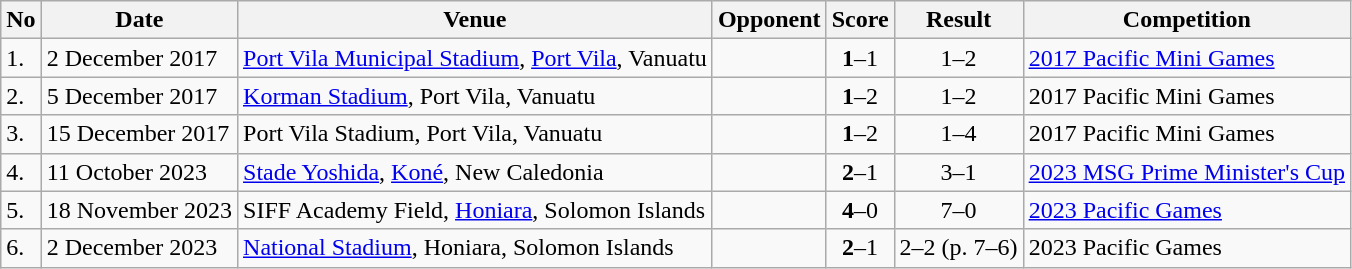<table class="wikitable" style="font-size:100%;">
<tr>
<th>No</th>
<th>Date</th>
<th>Venue</th>
<th>Opponent</th>
<th>Score</th>
<th>Result</th>
<th>Competition</th>
</tr>
<tr>
<td>1.</td>
<td>2 December 2017</td>
<td><a href='#'>Port Vila Municipal Stadium</a>, <a href='#'>Port Vila</a>, Vanuatu</td>
<td></td>
<td align=center><strong>1</strong>–1</td>
<td align=center>1–2</td>
<td><a href='#'>2017 Pacific Mini Games</a></td>
</tr>
<tr>
<td>2.</td>
<td>5 December 2017</td>
<td><a href='#'>Korman Stadium</a>, Port Vila, Vanuatu</td>
<td></td>
<td align=center><strong>1</strong>–2</td>
<td align=center>1–2</td>
<td>2017 Pacific Mini Games</td>
</tr>
<tr>
<td>3.</td>
<td>15 December 2017</td>
<td>Port Vila Stadium, Port Vila, Vanuatu</td>
<td></td>
<td align=center><strong>1</strong>–2</td>
<td align=center>1–4</td>
<td>2017 Pacific Mini Games</td>
</tr>
<tr>
<td>4.</td>
<td>11 October 2023</td>
<td><a href='#'>Stade Yoshida</a>, <a href='#'>Koné</a>, New Caledonia</td>
<td></td>
<td align=center><strong>2</strong>–1</td>
<td align=center>3–1</td>
<td><a href='#'>2023 MSG Prime Minister's Cup</a></td>
</tr>
<tr>
<td>5.</td>
<td>18 November 2023</td>
<td>SIFF Academy Field, <a href='#'>Honiara</a>, Solomon Islands</td>
<td></td>
<td align=center><strong>4</strong>–0</td>
<td align=center>7–0</td>
<td><a href='#'>2023 Pacific Games</a></td>
</tr>
<tr>
<td>6.</td>
<td>2 December 2023</td>
<td><a href='#'>National Stadium</a>, Honiara, Solomon Islands</td>
<td></td>
<td align=center><strong>2</strong>–1</td>
<td align=center>2–2 (p. 7–6)</td>
<td>2023 Pacific Games</td>
</tr>
</table>
